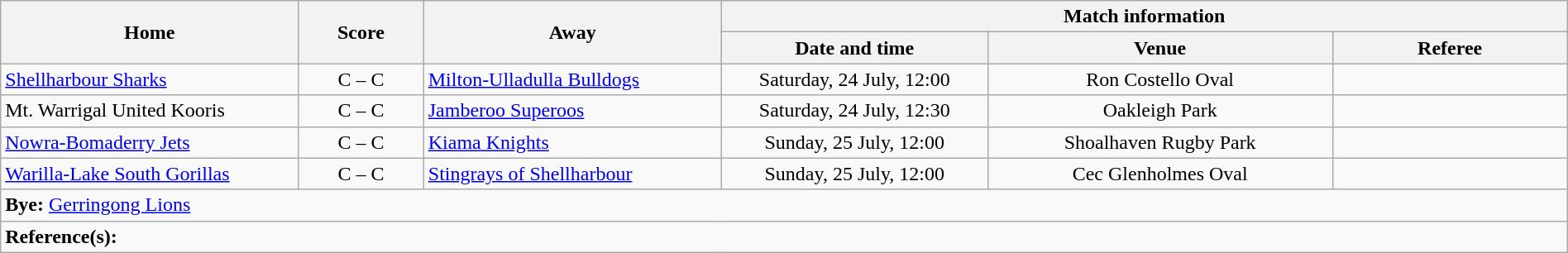<table class="wikitable" width="100% text-align:center;">
<tr>
<th rowspan="2" width="19%">Home</th>
<th rowspan="2" width="8%">Score</th>
<th rowspan="2" width="19%">Away</th>
<th colspan="3">Match information</th>
</tr>
<tr bgcolor="#CCCCCC">
<th width="17%">Date and time</th>
<th width="22%">Venue</th>
<th>Referee</th>
</tr>
<tr>
<td> <a href='#'>Shellharbour Sharks</a></td>
<td style="text-align:center;">C – C</td>
<td> <a href='#'>Milton-Ulladulla Bulldogs</a></td>
<td style="text-align:center;">Saturday, 24 July, 12:00</td>
<td style="text-align:center;">Ron Costello Oval</td>
<td style="text-align:center;"></td>
</tr>
<tr>
<td> Mt. Warrigal United Kooris</td>
<td style="text-align:center;">C – C</td>
<td> <a href='#'>Jamberoo Superoos</a></td>
<td style="text-align:center;">Saturday, 24 July, 12:30</td>
<td style="text-align:center;">Oakleigh Park</td>
<td style="text-align:center;"></td>
</tr>
<tr>
<td> <a href='#'>Nowra-Bomaderry Jets</a></td>
<td style="text-align:center;">C – C</td>
<td> <a href='#'>Kiama Knights</a></td>
<td style="text-align:center;">Sunday, 25 July, 12:00</td>
<td style="text-align:center;">Shoalhaven Rugby Park</td>
<td style="text-align:center;"></td>
</tr>
<tr>
<td> <a href='#'>Warilla-Lake South Gorillas</a></td>
<td style="text-align:center;">C – C</td>
<td> <a href='#'>Stingrays of Shellharbour</a></td>
<td style="text-align:center;">Sunday, 25 July, 12:00</td>
<td style="text-align:center;">Cec Glenholmes Oval</td>
<td style="text-align:center;"></td>
</tr>
<tr>
<td colspan="6" align="centre"><strong>Bye:</strong>  <a href='#'>Gerringong Lions</a></td>
</tr>
<tr>
<td colspan="6"><strong>Reference(s):</strong></td>
</tr>
</table>
